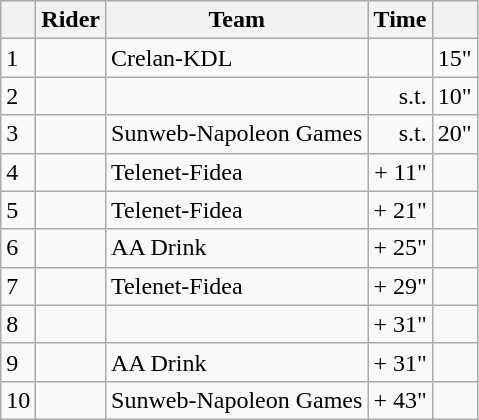<table class="wikitable">
<tr>
<th></th>
<th>Rider</th>
<th>Team</th>
<th>Time</th>
<th></th>
</tr>
<tr>
<td>1</td>
<td></td>
<td>Crelan-KDL</td>
<td align="right"></td>
<td align="right">15"</td>
</tr>
<tr>
<td>2</td>
<td></td>
<td></td>
<td align="right">s.t.</td>
<td align="right">10"</td>
</tr>
<tr>
<td>3</td>
<td></td>
<td>Sunweb-Napoleon Games</td>
<td align="right">s.t.</td>
<td align="right">20"</td>
</tr>
<tr>
<td>4</td>
<td></td>
<td>Telenet-Fidea</td>
<td align="right">+ 11"</td>
<td></td>
</tr>
<tr>
<td>5</td>
<td></td>
<td>Telenet-Fidea</td>
<td align="right">+ 21"</td>
<td></td>
</tr>
<tr>
<td>6</td>
<td></td>
<td>AA Drink</td>
<td align="right">+ 25"</td>
<td></td>
</tr>
<tr>
<td>7</td>
<td></td>
<td>Telenet-Fidea</td>
<td align="right">+ 29"</td>
<td></td>
</tr>
<tr>
<td>8</td>
<td></td>
<td></td>
<td align="right">+ 31"</td>
<td></td>
</tr>
<tr>
<td>9</td>
<td></td>
<td>AA Drink</td>
<td align="right">+ 31"</td>
<td></td>
</tr>
<tr>
<td>10</td>
<td></td>
<td>Sunweb-Napoleon Games</td>
<td align="right">+ 43"</td>
<td></td>
</tr>
</table>
